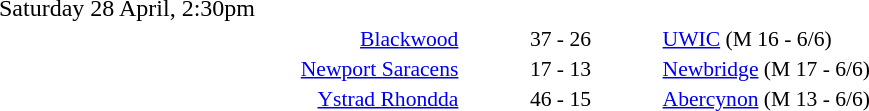<table style="width:70%;" cellspacing="1">
<tr>
<th width=35%></th>
<th width=15%></th>
<th></th>
</tr>
<tr>
<td>Saturday 28 April, 2:30pm</td>
</tr>
<tr style=font-size:90%>
<td align=right><a href='#'>Blackwood</a></td>
<td align=center>37 - 26</td>
<td><a href='#'>UWIC</a> (M 16 - 6/6)</td>
</tr>
<tr style=font-size:90%>
<td align=right><a href='#'>Newport Saracens</a></td>
<td align=center>17 - 13</td>
<td><a href='#'>Newbridge</a> (M 17 - 6/6)</td>
</tr>
<tr style=font-size:90%>
<td align=right><a href='#'>Ystrad Rhondda</a></td>
<td align=center>46 - 15</td>
<td><a href='#'>Abercynon</a> (M 13 - 6/6)</td>
</tr>
</table>
